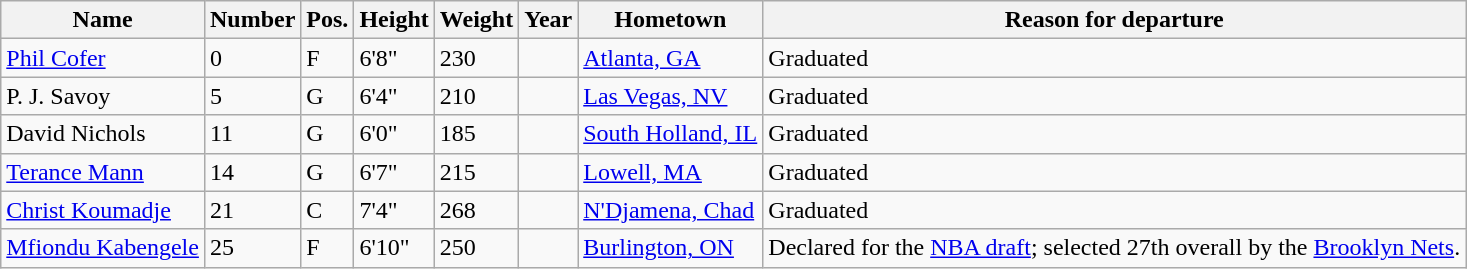<table class="wikitable sortable" border="1">
<tr>
<th>Name</th>
<th>Number</th>
<th>Pos.</th>
<th>Height</th>
<th>Weight</th>
<th>Year</th>
<th>Hometown</th>
<th class="unsortable">Reason for departure</th>
</tr>
<tr>
<td><a href='#'>Phil Cofer</a></td>
<td>0</td>
<td>F</td>
<td>6'8"</td>
<td>230</td>
<td></td>
<td><a href='#'>Atlanta, GA</a></td>
<td>Graduated</td>
</tr>
<tr>
<td>P. J. Savoy</td>
<td>5</td>
<td>G</td>
<td>6'4"</td>
<td>210</td>
<td></td>
<td><a href='#'>Las Vegas, NV</a></td>
<td>Graduated</td>
</tr>
<tr>
<td>David Nichols</td>
<td>11</td>
<td>G</td>
<td>6'0"</td>
<td>185</td>
<td></td>
<td><a href='#'>South Holland, IL</a></td>
<td>Graduated</td>
</tr>
<tr>
<td><a href='#'>Terance Mann</a></td>
<td>14</td>
<td>G</td>
<td>6'7"</td>
<td>215</td>
<td></td>
<td><a href='#'>Lowell, MA</a></td>
<td>Graduated</td>
</tr>
<tr>
<td><a href='#'>Christ Koumadje</a></td>
<td>21</td>
<td>C</td>
<td>7'4"</td>
<td>268</td>
<td></td>
<td><a href='#'>N'Djamena, Chad</a></td>
<td>Graduated</td>
</tr>
<tr>
<td><a href='#'>Mfiondu Kabengele</a></td>
<td>25</td>
<td>F</td>
<td>6'10"</td>
<td>250</td>
<td></td>
<td><a href='#'>Burlington, ON</a></td>
<td>Declared for the <a href='#'>NBA draft</a>; selected 27th overall by the <a href='#'>Brooklyn Nets</a>.</td>
</tr>
</table>
